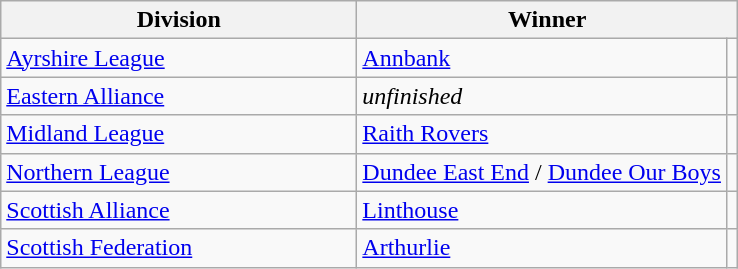<table class="wikitable">
<tr>
<th width=230>Division</th>
<th colspan = "2" width=180>Winner</th>
</tr>
<tr>
<td><a href='#'>Ayrshire League</a></td>
<td><a href='#'>Annbank</a></td>
<td></td>
</tr>
<tr>
<td><a href='#'>Eastern Alliance</a></td>
<td><em>unfinished</em></td>
<td></td>
</tr>
<tr>
<td><a href='#'>Midland League</a></td>
<td><a href='#'>Raith Rovers</a></td>
<td></td>
</tr>
<tr>
<td><a href='#'>Northern League</a></td>
<td><a href='#'>Dundee East End</a> / <a href='#'>Dundee Our Boys</a></td>
<td></td>
</tr>
<tr>
<td><a href='#'>Scottish Alliance</a></td>
<td><a href='#'>Linthouse</a></td>
<td></td>
</tr>
<tr>
<td><a href='#'>Scottish Federation</a></td>
<td><a href='#'>Arthurlie</a></td>
<td></td>
</tr>
</table>
